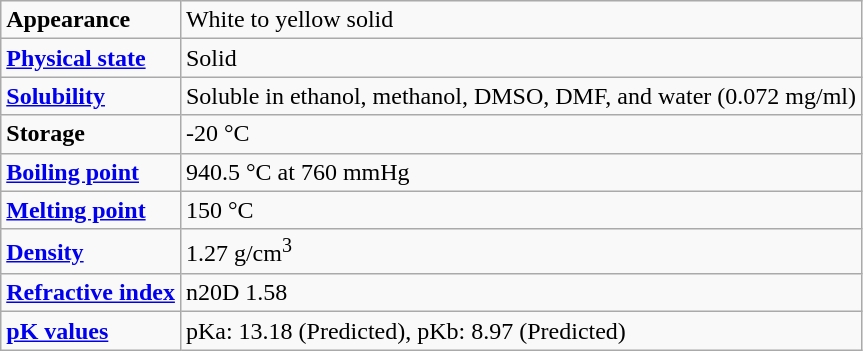<table class="wikitable">
<tr>
<td><strong>Appearance</strong></td>
<td>White to yellow solid</td>
</tr>
<tr>
<td><strong><a href='#'>Physical state</a></strong></td>
<td>Solid</td>
</tr>
<tr>
<td><strong><a href='#'>Solubility</a></strong></td>
<td>Soluble in ethanol, methanol, DMSO, DMF, and water (0.072 mg/ml)</td>
</tr>
<tr>
<td><strong>Storage</strong></td>
<td>-20 °C</td>
</tr>
<tr>
<td><strong><a href='#'>Boiling point</a></strong></td>
<td>940.5 °C at 760 mmHg</td>
</tr>
<tr>
<td><strong><a href='#'>Melting point</a></strong></td>
<td>150 °C</td>
</tr>
<tr>
<td><strong><a href='#'>Density</a></strong></td>
<td>1.27 g/cm<sup>3</sup></td>
</tr>
<tr>
<td><strong><a href='#'>Refractive index</a></strong></td>
<td>n20D 1.58</td>
</tr>
<tr>
<td><strong><a href='#'>pK values</a></strong></td>
<td>pKa: 13.18 (Predicted), pKb: 8.97 (Predicted)</td>
</tr>
</table>
